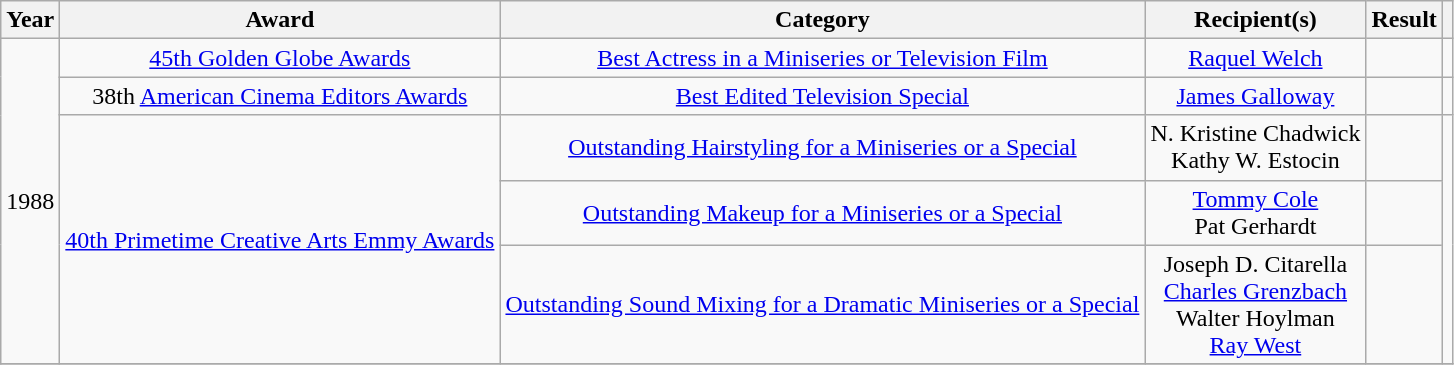<table class="wikitable plainrowheaders" style="text-align:center;">
<tr>
<th>Year</th>
<th>Award</th>
<th>Category</th>
<th>Recipient(s)</th>
<th>Result</th>
<th class="unsortable"></th>
</tr>
<tr>
<td rowspan="5">1988</td>
<td><a href='#'>45th Golden Globe Awards</a></td>
<td><a href='#'>Best Actress in a Miniseries or Television Film</a></td>
<td><a href='#'>Raquel Welch</a></td>
<td></td>
<td></td>
</tr>
<tr>
<td>38th <a href='#'>American Cinema Editors Awards</a></td>
<td><a href='#'>Best Edited Television Special</a></td>
<td><a href='#'>James Galloway</a></td>
<td></td>
<td></td>
</tr>
<tr>
<td rowspan="3"><a href='#'>40th Primetime Creative Arts Emmy Awards</a></td>
<td><a href='#'>Outstanding Hairstyling for a Miniseries or a Special</a></td>
<td>N. Kristine Chadwick <br> Kathy W. Estocin</td>
<td></td>
<td rowspan="3"></td>
</tr>
<tr>
<td><a href='#'>Outstanding Makeup for a Miniseries or a Special</a></td>
<td><a href='#'>Tommy Cole</a> <br> Pat Gerhardt</td>
<td></td>
</tr>
<tr>
<td><a href='#'>Outstanding Sound Mixing for a Dramatic Miniseries or a Special</a></td>
<td>Joseph D. Citarella <br> <a href='#'>Charles Grenzbach</a> <br> Walter Hoylman <br> <a href='#'>Ray West</a></td>
<td></td>
</tr>
<tr>
</tr>
</table>
